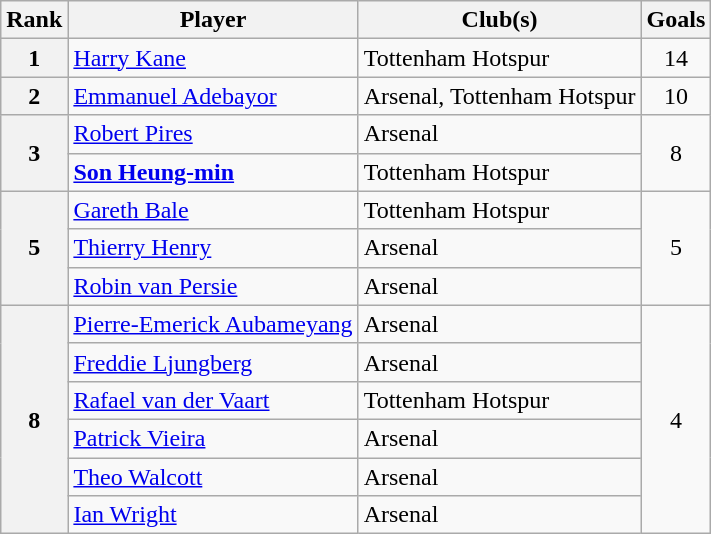<table class="wikitable" style="text-align:center">
<tr>
<th>Rank</th>
<th>Player</th>
<th>Club(s)</th>
<th>Goals</th>
</tr>
<tr>
<th>1</th>
<td align="left"> <a href='#'>Harry Kane</a></td>
<td align="left">Tottenham Hotspur</td>
<td>14</td>
</tr>
<tr>
<th>2</th>
<td align="left"> <a href='#'>Emmanuel Adebayor</a></td>
<td align="left">Arsenal, Tottenham Hotspur</td>
<td>10</td>
</tr>
<tr>
<th rowspan="2">3</th>
<td align="left"> <a href='#'>Robert Pires</a></td>
<td align="left">Arsenal</td>
<td rowspan="2">8</td>
</tr>
<tr>
<td align="left"> <strong><a href='#'>Son Heung-min</a></strong></td>
<td align="left">Tottenham Hotspur</td>
</tr>
<tr>
<th rowspan="3">5</th>
<td align="left"> <a href='#'>Gareth Bale</a></td>
<td align="left">Tottenham Hotspur</td>
<td rowspan="3">5</td>
</tr>
<tr>
<td align="left"> <a href='#'>Thierry Henry</a></td>
<td align="left">Arsenal</td>
</tr>
<tr>
<td align="left"> <a href='#'>Robin van Persie</a></td>
<td align="left">Arsenal</td>
</tr>
<tr>
<th rowspan="6">8</th>
<td align="left"> <a href='#'>Pierre-Emerick Aubameyang</a></td>
<td align="left">Arsenal</td>
<td rowspan="6">4</td>
</tr>
<tr>
<td align="left"> <a href='#'>Freddie Ljungberg</a></td>
<td align="left">Arsenal</td>
</tr>
<tr>
<td align="left"> <a href='#'>Rafael van der Vaart</a></td>
<td align="left">Tottenham Hotspur</td>
</tr>
<tr>
<td align="left"> <a href='#'>Patrick Vieira</a></td>
<td align="left">Arsenal</td>
</tr>
<tr>
<td align="left"> <a href='#'>Theo Walcott</a></td>
<td align="left">Arsenal</td>
</tr>
<tr>
<td align="left"> <a href='#'>Ian Wright</a></td>
<td align="left">Arsenal</td>
</tr>
</table>
